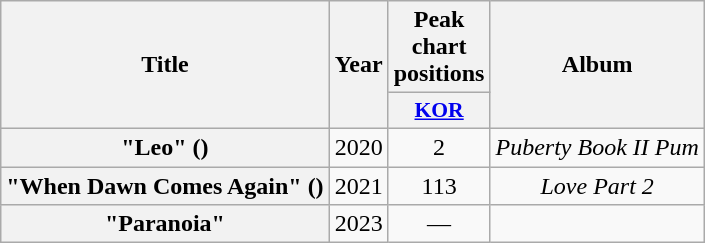<table class="wikitable plainrowheaders" style="text-align:center;">
<tr>
<th scope="col" rowspan="2">Title</th>
<th scope="col" rowspan="2">Year</th>
<th scope="col" colspan="1">Peak chart positions</th>
<th scope="col" rowspan="2">Album</th>
</tr>
<tr>
<th scope="col" style="width:3em;font-size:90%;"><a href='#'>KOR</a><br></th>
</tr>
<tr>
<th scope="row">"Leo" ()<br></th>
<td>2020</td>
<td>2</td>
<td><em>Puberty Book II Pum</em></td>
</tr>
<tr>
<th scope="row">"When Dawn Comes Again" ()<br></th>
<td>2021</td>
<td>113</td>
<td><em>Love Part 2</em></td>
</tr>
<tr>
<th scope="row">"Paranoia"<br></th>
<td>2023</td>
<td>—</td>
<td></td>
</tr>
</table>
